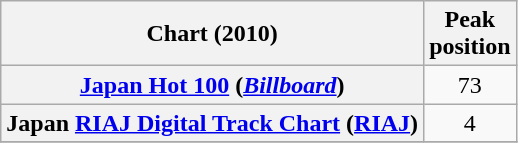<table class="wikitable plainrowheaders">
<tr>
<th>Chart (2010)</th>
<th>Peak<br>position</th>
</tr>
<tr>
<th scope="row"><a href='#'>Japan Hot 100</a> (<em><a href='#'>Billboard</a></em>)</th>
<td style="text-align:center;">73</td>
</tr>
<tr>
<th scope="row">Japan <a href='#'>RIAJ Digital Track Chart</a> (<a href='#'>RIAJ</a>)</th>
<td style="text-align:center;">4</td>
</tr>
<tr>
</tr>
</table>
